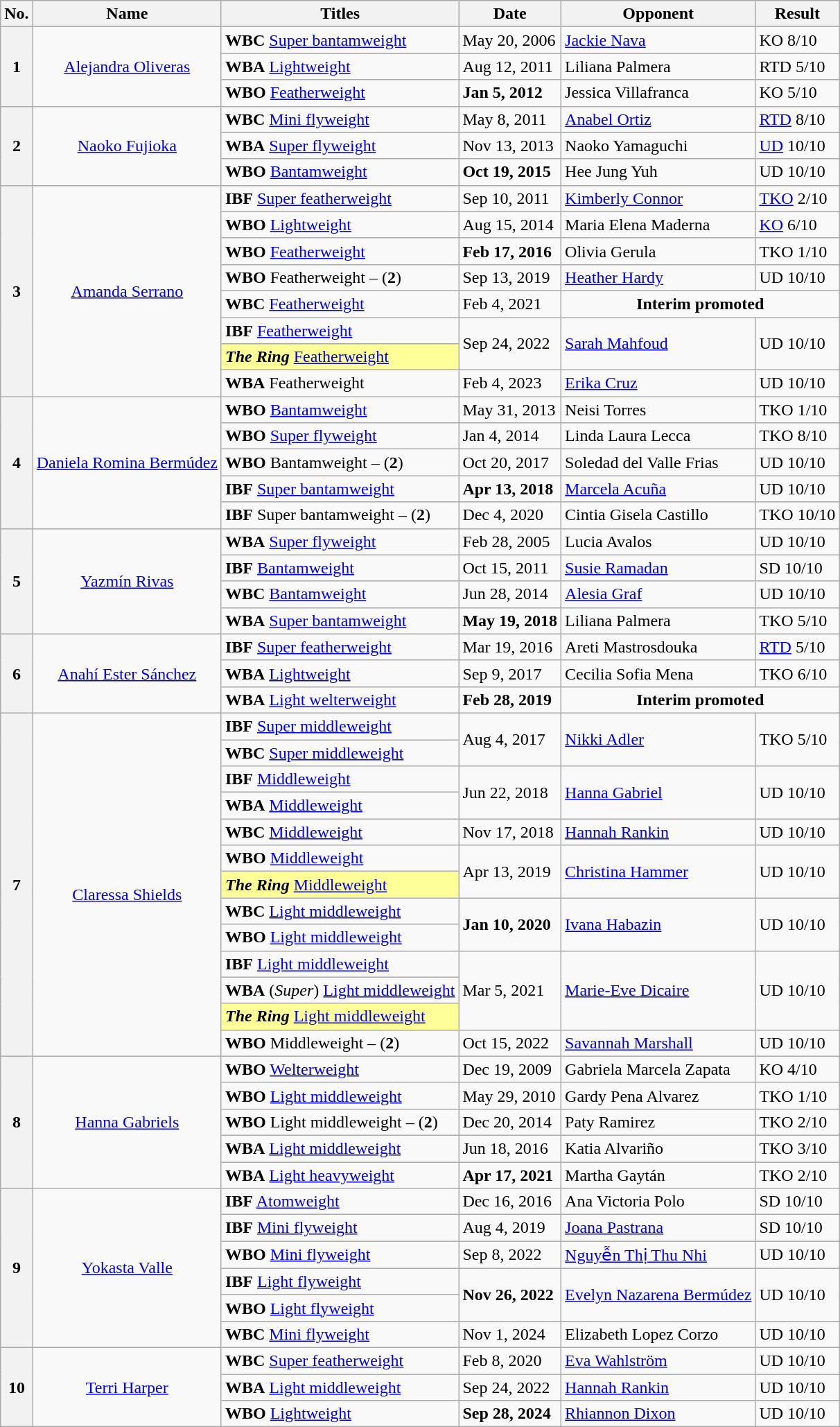<table class="wikitable">
<tr>
<th scope="col">No.</th>
<th scope="col">Name</th>
<th scope="col">Titles</th>
<th scope="col">Date</th>
<th scope="col">Opponent</th>
<th scope="col">Result</th>
</tr>
<tr>
<th scope="row" rowspan="3">1</th>
<td scope="row" rowspan="3" style="text-align:center;"><a href='#'>Alejandra Oliveras</a></td>
<td><strong>WBC</strong> <a href='#'>Super bantamweight</a></td>
<td>May 20, 2006</td>
<td><a href='#'>Jackie Nava</a></td>
<td>KO 8/10</td>
</tr>
<tr>
<td><strong>WBA</strong> <a href='#'>Lightweight</a></td>
<td>Aug 12, 2011</td>
<td>Liliana Palmera</td>
<td>RTD 5/10</td>
</tr>
<tr>
<td><strong>WBO</strong> <a href='#'>Featherweight</a></td>
<td><strong>Jan 5, 2012</strong></td>
<td>Jessica Villafranca</td>
<td>KO 5/10</td>
</tr>
<tr>
<th scope="row" rowspan="3">2</th>
<td scope="row" rowspan="3" style="text-align:center;"><a href='#'>Naoko Fujioka</a></td>
<td><strong>WBC</strong> <a href='#'>Mini flyweight</a></td>
<td>May 8, 2011</td>
<td><a href='#'>Anabel Ortiz</a></td>
<td><a href='#'>RTD</a> 8/10</td>
</tr>
<tr>
<td><strong>WBA</strong> <a href='#'>Super flyweight</a></td>
<td>Nov 13, 2013</td>
<td>Naoko Yamaguchi</td>
<td><a href='#'>UD</a> 10/10</td>
</tr>
<tr>
<td><strong>WBO</strong> <a href='#'>Bantamweight</a></td>
<td><strong>Oct 19, 2015</strong></td>
<td>Hee Jung Yuh</td>
<td>UD 10/10</td>
</tr>
<tr>
<th scope="row" rowspan=8>3</th>
<td scope="row" rowspan=8 style="text-align:center;"><a href='#'>Amanda Serrano</a></td>
<td><strong>IBF</strong> <a href='#'>Super featherweight</a></td>
<td>Sep 10, 2011</td>
<td><a href='#'>Kimberly Connor</a></td>
<td><a href='#'>TKO</a> 2/10</td>
</tr>
<tr>
<td><strong>WBO</strong> <a href='#'>Lightweight</a></td>
<td>Aug 15, 2014</td>
<td>Maria Elena Maderna</td>
<td><a href='#'>KO</a> 6/10</td>
</tr>
<tr>
<td><strong>WBO</strong> <a href='#'>Featherweight</a></td>
<td><strong>Feb 17, 2016</strong></td>
<td>Olivia Gerula</td>
<td>TKO 1/10</td>
</tr>
<tr>
<td><strong>WBO</strong> Featherweight – (<strong>2</strong>)</td>
<td>Sep 13, 2019</td>
<td><a href='#'>Heather Hardy</a></td>
<td>UD 10/10</td>
</tr>
<tr>
<td><strong>WBC</strong> <a href='#'>Featherweight</a></td>
<td>Feb 4, 2021</td>
<td colspan=2 align=center><strong>Interim promoted</strong></td>
</tr>
<tr>
<td><strong>IBF</strong> <a href='#'>Featherweight</a></td>
<td rowspan=2>Sep 24, 2022</td>
<td rowspan=2><a href='#'>Sarah Mahfoud</a></td>
<td rowspan=2>UD 10/10</td>
</tr>
<tr>
<td bgcolor="#FFFF99"><strong><em>The Ring</em></strong> <a href='#'>Featherweight</a></td>
</tr>
<tr>
<td><strong>WBA</strong> Featherweight</td>
<td>Feb 4, 2023</td>
<td><a href='#'>Erika Cruz</a></td>
<td>UD 10/10</td>
</tr>
<tr>
<th scope="row" rowspan=5>4</th>
<td scope="row" rowspan=5 style="text-align:center;"><a href='#'>Daniela Romina Bermúdez</a></td>
<td><strong>WBO</strong> <a href='#'>Bantamweight</a></td>
<td>May 31, 2013</td>
<td>Neisi Torres</td>
<td>TKO 1/10</td>
</tr>
<tr>
<td><strong>WBO</strong> <a href='#'>Super flyweight</a></td>
<td>Jan 4, 2014</td>
<td>Linda Laura Lecca</td>
<td>TKO 8/10</td>
</tr>
<tr>
<td><strong>WBO</strong> Bantamweight – (<strong>2</strong>)</td>
<td>Oct 20, 2017</td>
<td>Soledad del Valle Frias</td>
<td>UD 10/10</td>
</tr>
<tr>
<td><strong>IBF</strong> <a href='#'>Super bantamweight</a></td>
<td><strong>Apr 13, 2018</strong></td>
<td><a href='#'>Marcela Acuña</a></td>
<td>UD 10/10</td>
</tr>
<tr>
<td><strong>IBF</strong> Super bantamweight – (<strong>2</strong>)</td>
<td>Dec 4, 2020</td>
<td>Cintia Gisela Castillo</td>
<td>TKO 10/10</td>
</tr>
<tr>
<th scope="row" rowspan=4>5</th>
<td scope="row" rowspan=4 style="text-align:center;"><a href='#'>Yazmín Rivas</a></td>
<td><strong>WBA</strong> <a href='#'>Super flyweight</a></td>
<td>Feb 28, 2005</td>
<td>Lucia Avalos</td>
<td>UD 10/10</td>
</tr>
<tr>
<td><strong>IBF</strong> <a href='#'>Bantamweight</a></td>
<td>Oct 15, 2011</td>
<td><a href='#'>Susie Ramadan</a></td>
<td>SD 10/10</td>
</tr>
<tr>
<td><strong>WBC</strong> <a href='#'>Bantamweight</a></td>
<td>Jun 28, 2014</td>
<td><a href='#'>Alesia Graf</a></td>
<td>UD 10/10</td>
</tr>
<tr>
<td><strong>WBA</strong> <a href='#'>Super bantamweight</a></td>
<td><strong>May 19, 2018</strong></td>
<td>Liliana Palmera</td>
<td>TKO 5/10</td>
</tr>
<tr>
<th scope="row" rowspan="3">6</th>
<td scope="row" rowspan="3" style="text-align:center;"><a href='#'>Anahí Ester Sánchez</a></td>
<td><strong>IBF</strong> <a href='#'>Super featherweight</a></td>
<td>Mar 19, 2016</td>
<td>Areti Mastrosdouka</td>
<td><a href='#'>RTD</a> 5/10</td>
</tr>
<tr>
<td><strong>WBA</strong> <a href='#'>Lightweight</a></td>
<td>Sep 9, 2017</td>
<td>Cecilia Sofia Mena</td>
<td>TKO 6/10</td>
</tr>
<tr>
<td><strong>WBA</strong> <a href='#'>Light welterweight</a></td>
<td><strong>Feb 28, 2019</strong></td>
<td colspan=2 align=center><strong>Interim promoted</strong></td>
</tr>
<tr>
<th scope="row" rowspan="13">7</th>
<td scope="row" rowspan="13" style="text-align:center;"><br> <a href='#'>Claressa Shields</a></td>
<td><strong>IBF</strong> <a href='#'>Super middleweight</a></td>
<td rowspan="2">Aug 4, 2017</td>
<td rowspan="2"><a href='#'>Nikki Adler</a></td>
<td rowspan="2">TKO 5/10</td>
</tr>
<tr>
<td><strong>WBC</strong> <a href='#'>Super middleweight</a></td>
</tr>
<tr>
<td><strong>IBF</strong> <a href='#'>Middleweight</a></td>
<td rowspan=2>Jun 22, 2018</td>
<td rowspan=2><a href='#'>Hanna Gabriel</a></td>
<td rowspan=2>UD 10/10</td>
</tr>
<tr>
<td><strong>WBA</strong> <a href='#'>Middleweight</a></td>
</tr>
<tr>
<td><strong>WBC</strong> <a href='#'>Middleweight</a></td>
<td>Nov 17, 2018</td>
<td><a href='#'>Hannah Rankin</a></td>
<td>UD 10/10</td>
</tr>
<tr>
<td><strong>WBO</strong> <a href='#'>Middleweight</a></td>
<td rowspan=2>Apr 13, 2019</td>
<td rowspan=2><a href='#'>Christina Hammer</a></td>
<td rowspan=2>UD 10/10</td>
</tr>
<tr>
<td style="background:#ff9;"><strong><em>The Ring</em></strong> <a href='#'>Middleweight</a></td>
</tr>
<tr>
<td><strong>WBC</strong> <a href='#'>Light middleweight</a></td>
<td rowspan=2><strong>Jan 10, 2020</strong></td>
<td rowspan=2><a href='#'>Ivana Habazin</a></td>
<td rowspan=2>UD 10/10</td>
</tr>
<tr>
<td><strong>WBO</strong> <a href='#'>Light middleweight</a></td>
</tr>
<tr>
<td><strong>IBF</strong> <a href='#'>Light middleweight</a></td>
<td rowspan=3>Mar 5, 2021</td>
<td rowspan=3><a href='#'>Marie-Eve Dicaire</a></td>
<td rowspan=3>UD 10/10</td>
</tr>
<tr>
<td><strong>WBA</strong> (<em>Super</em>) <a href='#'>Light middleweight</a></td>
</tr>
<tr>
<td style="background:#ff9;"><strong><em>The Ring</em></strong> <a href='#'>Light middleweight</a></td>
</tr>
<tr>
<td><strong>WBO</strong> Middleweight – (<strong>2</strong>)</td>
<td>Oct 15, 2022</td>
<td><a href='#'>Savannah Marshall</a></td>
<td>UD 10/10</td>
</tr>
<tr>
<th scope="row" rowspan="5">8</th>
<td scope="row" rowspan="5" style="text-align:center;"><a href='#'>Hanna Gabriels</a></td>
<td><strong>WBO</strong> <a href='#'>Welterweight</a></td>
<td>Dec 19, 2009</td>
<td>Gabriela Marcela Zapata</td>
<td>KO 4/10</td>
</tr>
<tr>
<td><strong>WBO</strong> <a href='#'>Light middleweight</a></td>
<td>May 29, 2010</td>
<td>Gardy Pena Alvarez</td>
<td>TKO 1/10</td>
</tr>
<tr>
<td><strong>WBO</strong> Light middleweight  – (<strong>2</strong>)</td>
<td>Dec 20, 2014</td>
<td>Paty Ramirez</td>
<td>TKO 2/10</td>
</tr>
<tr>
<td><strong>WBA</strong> <a href='#'>Light middleweight</a></td>
<td>Jun 18, 2016</td>
<td>Katia Alvariño</td>
<td>TKO 3/10</td>
</tr>
<tr>
<td><strong>WBA</strong> <a href='#'>Light heavyweight</a></td>
<td><strong>Apr 17, 2021</strong></td>
<td>Martha Gaytán</td>
<td>TKO 2/10</td>
</tr>
<tr>
<th scope="row" rowspan="6">9</th>
<td scope="row" rowspan="6" style="text-align:center;"><a href='#'>Yokasta Valle</a></td>
<td><strong>IBF</strong> <a href='#'>Atomweight</a></td>
<td>Dec 16, 2016</td>
<td>Ana Victoria Polo</td>
<td>SD 10/10</td>
</tr>
<tr>
<td><strong>IBF</strong> <a href='#'>Mini flyweight</a></td>
<td>Aug 4, 2019</td>
<td><a href='#'>Joana Pastrana</a></td>
<td>SD 10/10</td>
</tr>
<tr>
<td><strong>WBO</strong> <a href='#'>Mini flyweight</a></td>
<td>Sep 8, 2022</td>
<td><a href='#'>Nguyễn Thị Thu Nhi</a></td>
<td>UD 10/10</td>
</tr>
<tr>
<td><strong>IBF</strong> <a href='#'>Light flyweight</a></td>
<td rowspan=2><strong>Nov 26, 2022</strong></td>
<td rowspan=2><a href='#'>Evelyn Nazarena Bermúdez</a></td>
<td rowspan=2>UD 10/10</td>
</tr>
<tr>
<td><strong>WBO</strong> <a href='#'>Light flyweight</a></td>
</tr>
<tr>
<td><strong>WBC</strong> <a href='#'>Mini flyweight</a></td>
<td>Nov 1, 2024</td>
<td>Elizabeth Lopez Corzo</td>
<td>UD 10/10</td>
</tr>
<tr>
<th scope="row" rowspan="3">10</th>
<td scope="row" rowspan="3" style="text-align:center;"><a href='#'>Terri Harper</a></td>
<td><strong>WBC</strong> <a href='#'>Super featherweight</a></td>
<td>Feb 8, 2020</td>
<td><a href='#'>Eva Wahlström</a></td>
<td>UD 10/10</td>
</tr>
<tr>
<td><strong>WBA</strong> <a href='#'>Light middleweight</a></td>
<td>Sep 24, 2022</td>
<td><a href='#'>Hannah Rankin</a></td>
<td>UD 10/10</td>
</tr>
<tr>
<td><strong>WBO</strong> <a href='#'>Lightweight</a></td>
<td><strong>Sep 28, 2024</strong></td>
<td><a href='#'>Rhiannon Dixon</a></td>
<td>UD 10/10</td>
</tr>
</table>
